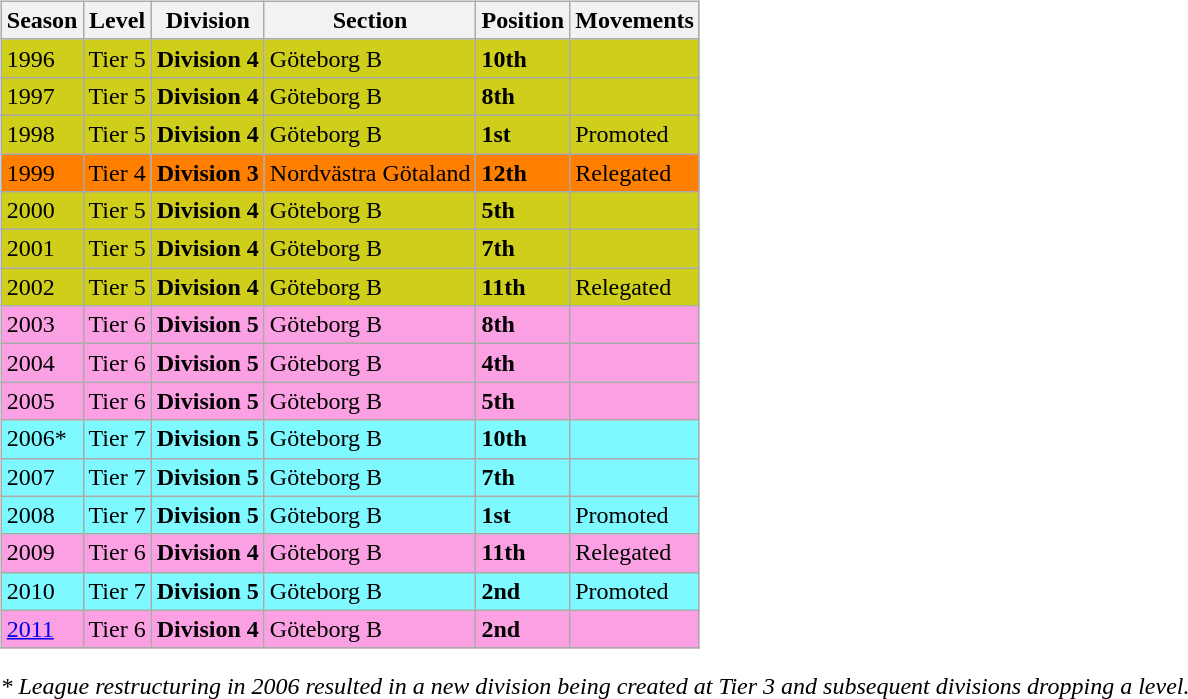<table>
<tr>
<td valign="top" width=0%><br><table class="wikitable">
<tr style="background:#f0f6fa;">
<th><strong>Season</strong></th>
<th><strong>Level</strong></th>
<th><strong>Division</strong></th>
<th><strong>Section</strong></th>
<th><strong>Position</strong></th>
<th><strong>Movements</strong></th>
</tr>
<tr>
<td style="background:#CECE1B;">1996</td>
<td style="background:#CECE1B;">Tier 5</td>
<td style="background:#CECE1B;"><strong>Division 4</strong></td>
<td style="background:#CECE1B;">Göteborg B</td>
<td style="background:#CECE1B;"><strong>10th</strong></td>
<td style="background:#CECE1B;"></td>
</tr>
<tr>
<td style="background:#CECE1B;">1997</td>
<td style="background:#CECE1B;">Tier 5</td>
<td style="background:#CECE1B;"><strong>Division 4</strong></td>
<td style="background:#CECE1B;">Göteborg B</td>
<td style="background:#CECE1B;"><strong>8th</strong></td>
<td style="background:#CECE1B;"></td>
</tr>
<tr>
<td style="background:#CECE1B;">1998</td>
<td style="background:#CECE1B;">Tier 5</td>
<td style="background:#CECE1B;"><strong>Division 4</strong></td>
<td style="background:#CECE1B;">Göteborg B</td>
<td style="background:#CECE1B;"><strong>1st</strong></td>
<td style="background:#CECE1B;">Promoted</td>
</tr>
<tr>
<td style="background:#FF7F00;">1999</td>
<td style="background:#FF7F00;">Tier 4</td>
<td style="background:#FF7F00;"><strong>Division 3</strong></td>
<td style="background:#FF7F00;">Nordvästra Götaland</td>
<td style="background:#FF7F00;"><strong>12th</strong></td>
<td style="background:#FF7F00;">Relegated</td>
</tr>
<tr>
<td style="background:#CECE1B;">2000</td>
<td style="background:#CECE1B;">Tier 5</td>
<td style="background:#CECE1B;"><strong>Division 4</strong></td>
<td style="background:#CECE1B;">Göteborg B</td>
<td style="background:#CECE1B;"><strong>5th</strong></td>
<td style="background:#CECE1B;"></td>
</tr>
<tr>
<td style="background:#CECE1B;">2001</td>
<td style="background:#CECE1B;">Tier 5</td>
<td style="background:#CECE1B;"><strong>Division 4</strong></td>
<td style="background:#CECE1B;">Göteborg B</td>
<td style="background:#CECE1B;"><strong>7th</strong></td>
<td style="background:#CECE1B;"></td>
</tr>
<tr>
<td style="background:#CECE1B;">2002</td>
<td style="background:#CECE1B;">Tier 5</td>
<td style="background:#CECE1B;"><strong>Division 4</strong></td>
<td style="background:#CECE1B;">Göteborg B</td>
<td style="background:#CECE1B;"><strong>11th</strong></td>
<td style="background:#CECE1B;">Relegated</td>
</tr>
<tr>
<td style="background:#FBA0E3;">2003</td>
<td style="background:#FBA0E3;">Tier 6</td>
<td style="background:#FBA0E3;"><strong>Division 5</strong></td>
<td style="background:#FBA0E3;">Göteborg B</td>
<td style="background:#FBA0E3;"><strong>8th</strong></td>
<td style="background:#FBA0E3;"></td>
</tr>
<tr>
<td style="background:#FBA0E3;">2004</td>
<td style="background:#FBA0E3;">Tier 6</td>
<td style="background:#FBA0E3;"><strong>Division 5</strong></td>
<td style="background:#FBA0E3;">Göteborg B</td>
<td style="background:#FBA0E3;"><strong>4th</strong></td>
<td style="background:#FBA0E3;"></td>
</tr>
<tr>
<td style="background:#FBA0E3;">2005</td>
<td style="background:#FBA0E3;">Tier 6</td>
<td style="background:#FBA0E3;"><strong>Division 5</strong></td>
<td style="background:#FBA0E3;">Göteborg B</td>
<td style="background:#FBA0E3;"><strong>5th</strong></td>
<td style="background:#FBA0E3;"></td>
</tr>
<tr>
<td style="background:#7DF9FF;">2006*</td>
<td style="background:#7DF9FF;">Tier 7</td>
<td style="background:#7DF9FF;"><strong>Division 5</strong></td>
<td style="background:#7DF9FF;">Göteborg B</td>
<td style="background:#7DF9FF;"><strong>10th</strong></td>
<td style="background:#7DF9FF;"></td>
</tr>
<tr>
<td style="background:#7DF9FF;">2007</td>
<td style="background:#7DF9FF;">Tier 7</td>
<td style="background:#7DF9FF;"><strong>Division 5</strong></td>
<td style="background:#7DF9FF;">Göteborg B</td>
<td style="background:#7DF9FF;"><strong>7th</strong></td>
<td style="background:#7DF9FF;"></td>
</tr>
<tr>
<td style="background:#7DF9FF;">2008</td>
<td style="background:#7DF9FF;">Tier 7</td>
<td style="background:#7DF9FF;"><strong>Division 5</strong></td>
<td style="background:#7DF9FF;">Göteborg B</td>
<td style="background:#7DF9FF;"><strong>1st</strong></td>
<td style="background:#7DF9FF;">Promoted</td>
</tr>
<tr>
<td style="background:#FBA0E3;">2009</td>
<td style="background:#FBA0E3;">Tier 6</td>
<td style="background:#FBA0E3;"><strong>Division 4</strong></td>
<td style="background:#FBA0E3;">Göteborg B</td>
<td style="background:#FBA0E3;"><strong>11th</strong></td>
<td style="background:#FBA0E3;">Relegated</td>
</tr>
<tr>
<td style="background:#7DF9FF;">2010</td>
<td style="background:#7DF9FF;">Tier 7</td>
<td style="background:#7DF9FF;"><strong>Division 5</strong></td>
<td style="background:#7DF9FF;">Göteborg B</td>
<td style="background:#7DF9FF;"><strong>2nd</strong></td>
<td style="background:#7DF9FF;">Promoted</td>
</tr>
<tr>
<td style="background:#FBA0E3;"><a href='#'>2011</a></td>
<td style="background:#FBA0E3;">Tier 6</td>
<td style="background:#FBA0E3;"><strong>Division 4</strong></td>
<td style="background:#FBA0E3;">Göteborg B</td>
<td style="background:#FBA0E3;"><strong>2nd</strong></td>
<td style="background:#FBA0E3;"></td>
</tr>
</table>
<em>* League restructuring in 2006 resulted in a new division being created at Tier 3 and subsequent divisions dropping a level.</em>


</td>
</tr>
</table>
